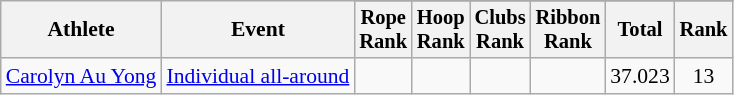<table class=wikitable style="font-size:90%">
<tr>
<th rowspan=2>Athlete</th>
<th rowspan=2>Event</th>
</tr>
<tr style="font-size:95%">
<th>Rope<br>Rank</th>
<th>Hoop<br>Rank</th>
<th>Clubs<br>Rank</th>
<th>Ribbon<br>Rank</th>
<th>Total</th>
<th>Rank</th>
</tr>
<tr align=center>
<td align=left><a href='#'>Carolyn Au Yong</a></td>
<td align=left><a href='#'>Individual all-around</a></td>
<td></td>
<td></td>
<td></td>
<td></td>
<td>37.023</td>
<td>13</td>
</tr>
</table>
